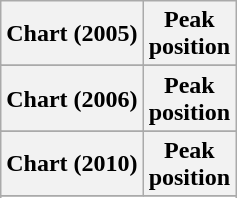<table class="wikitable sortable plainrowheaders" style="text-align:center">
<tr>
<th>Chart (2005)</th>
<th>Peak<br>position</th>
</tr>
<tr>
</tr>
<tr>
</tr>
<tr>
</tr>
<tr>
<th>Chart (2006)</th>
<th>Peak<br>position</th>
</tr>
<tr>
</tr>
<tr>
</tr>
<tr>
<th>Chart (2010)</th>
<th>Peak<br>position</th>
</tr>
<tr>
</tr>
<tr>
</tr>
</table>
